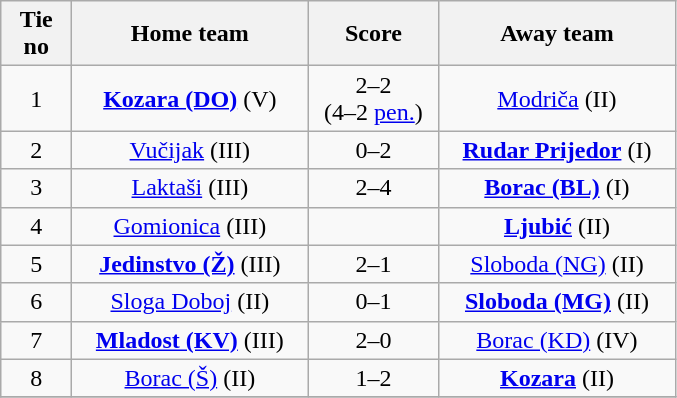<table class="wikitable" style="text-align: center">
<tr>
<th width=40>Tie no</th>
<th width=150>Home team</th>
<th width=80>Score</th>
<th width=150>Away team</th>
</tr>
<tr>
<td>1</td>
<td><strong><a href='#'>Kozara (DO)</a></strong> (V)</td>
<td>2–2<br>(4–2 <a href='#'>pen.</a>)</td>
<td><a href='#'>Modriča</a> (II)</td>
</tr>
<tr>
<td>2</td>
<td><a href='#'>Vučijak</a> (III)</td>
<td>0–2</td>
<td><strong><a href='#'>Rudar Prijedor</a></strong> (I)</td>
</tr>
<tr>
<td>3</td>
<td><a href='#'>Laktaši</a> (III)</td>
<td>2–4</td>
<td><strong><a href='#'>Borac (BL)</a></strong> (I)</td>
</tr>
<tr>
<td>4</td>
<td><a href='#'>Gomionica</a> (III)</td>
<td></td>
<td><strong><a href='#'>Ljubić</a></strong> (II)</td>
</tr>
<tr>
<td>5</td>
<td><strong><a href='#'>Jedinstvo (Ž)</a></strong> (III)</td>
<td>2–1</td>
<td><a href='#'>Sloboda (NG)</a> (II)</td>
</tr>
<tr>
<td>6</td>
<td><a href='#'>Sloga Doboj</a> (II)</td>
<td>0–1</td>
<td><strong><a href='#'>Sloboda (MG)</a></strong> (II)</td>
</tr>
<tr>
<td>7</td>
<td><strong><a href='#'>Mladost (KV)</a></strong> (III)</td>
<td>2–0</td>
<td><a href='#'>Borac (KD)</a> (IV)</td>
</tr>
<tr>
<td>8</td>
<td><a href='#'>Borac (Š)</a> (II)</td>
<td>1–2</td>
<td><strong><a href='#'>Kozara</a></strong> (II)</td>
</tr>
<tr>
</tr>
</table>
